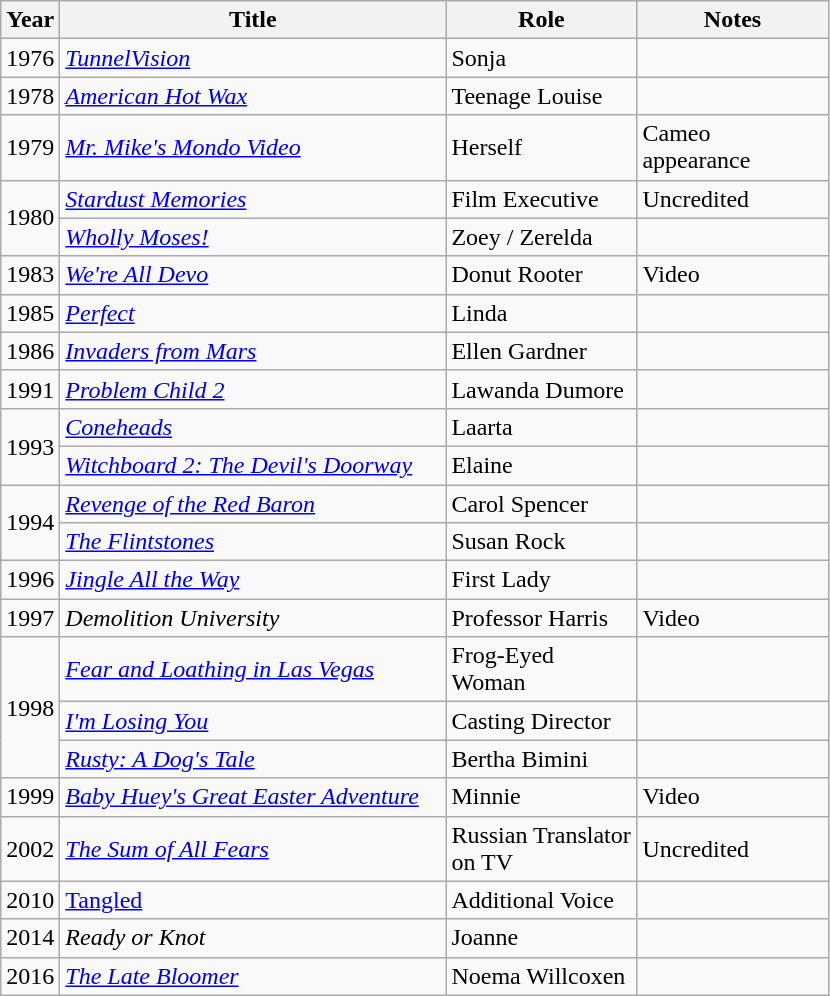<table class="wikitable sortable">
<tr>
<th>Year</th>
<th width=250>Title</th>
<th width=120>Role</th>
<th width=120>Notes</th>
</tr>
<tr>
<td>1976</td>
<td><em><a href='#'>TunnelVision</a></em></td>
<td>Sonja</td>
<td></td>
</tr>
<tr>
<td>1978</td>
<td><em><a href='#'>American Hot Wax</a></em></td>
<td>Teenage Louise</td>
<td></td>
</tr>
<tr>
<td>1979</td>
<td><em><a href='#'>Mr. Mike's Mondo Video</a></em></td>
<td>Herself</td>
<td>Cameo appearance</td>
</tr>
<tr>
<td rowspan="2">1980</td>
<td><em><a href='#'>Stardust Memories</a></em></td>
<td>Film Executive</td>
<td>Uncredited</td>
</tr>
<tr>
<td><em><a href='#'>Wholly Moses!</a></em></td>
<td>Zoey / Zerelda</td>
<td></td>
</tr>
<tr>
<td>1983</td>
<td><em><a href='#'>We're All Devo</a></em></td>
<td>Donut Rooter</td>
<td>Video</td>
</tr>
<tr>
<td>1985</td>
<td><em><a href='#'>Perfect</a></em></td>
<td>Linda</td>
<td></td>
</tr>
<tr>
<td>1986</td>
<td><em><a href='#'>Invaders from Mars</a></em></td>
<td>Ellen Gardner</td>
<td></td>
</tr>
<tr>
<td>1991</td>
<td><em><a href='#'>Problem Child 2</a></em></td>
<td>Lawanda Dumore</td>
<td></td>
</tr>
<tr>
<td rowspan="2">1993</td>
<td><em><a href='#'>Coneheads</a></em></td>
<td>Laarta</td>
<td></td>
</tr>
<tr>
<td><em><a href='#'>Witchboard 2: The Devil's Doorway</a></em></td>
<td>Elaine</td>
<td></td>
</tr>
<tr>
<td rowspan="2">1994</td>
<td><em><a href='#'>Revenge of the Red Baron</a></em></td>
<td>Carol Spencer</td>
<td></td>
</tr>
<tr>
<td><em><a href='#'>The Flintstones</a></em></td>
<td>Susan Rock</td>
<td></td>
</tr>
<tr>
<td>1996</td>
<td><em><a href='#'>Jingle All the Way</a></em></td>
<td>First Lady</td>
<td></td>
</tr>
<tr>
<td>1997</td>
<td><em>Demolition University</em></td>
<td>Professor Harris</td>
<td>Video</td>
</tr>
<tr>
<td rowspan="3">1998</td>
<td><em><a href='#'>Fear and Loathing in Las Vegas</a></em></td>
<td>Frog-Eyed Woman</td>
<td></td>
</tr>
<tr>
<td><em><a href='#'>I'm Losing You</a></em></td>
<td>Casting Director</td>
<td></td>
</tr>
<tr>
<td><em><a href='#'>Rusty: A Dog's Tale</a></em></td>
<td>Bertha Bimini</td>
<td></td>
</tr>
<tr>
<td>1999</td>
<td><em><a href='#'>Baby Huey's Great Easter Adventure</a></em></td>
<td>Minnie</td>
<td>Video</td>
</tr>
<tr>
<td>2002</td>
<td><em><a href='#'>The Sum of All Fears</a></em></td>
<td>Russian Translator on TV</td>
<td>Uncredited</td>
</tr>
<tr>
<td>2010</td>
<td><a href='#'>Tangled</a></td>
<td>Additional Voice</td>
<td></td>
</tr>
<tr>
<td>2014</td>
<td><em>Ready or Knot</em></td>
<td>Joanne</td>
<td></td>
</tr>
<tr>
<td>2016</td>
<td><em><a href='#'>The Late Bloomer</a></em></td>
<td>Noema Willcoxen</td>
<td></td>
</tr>
</table>
